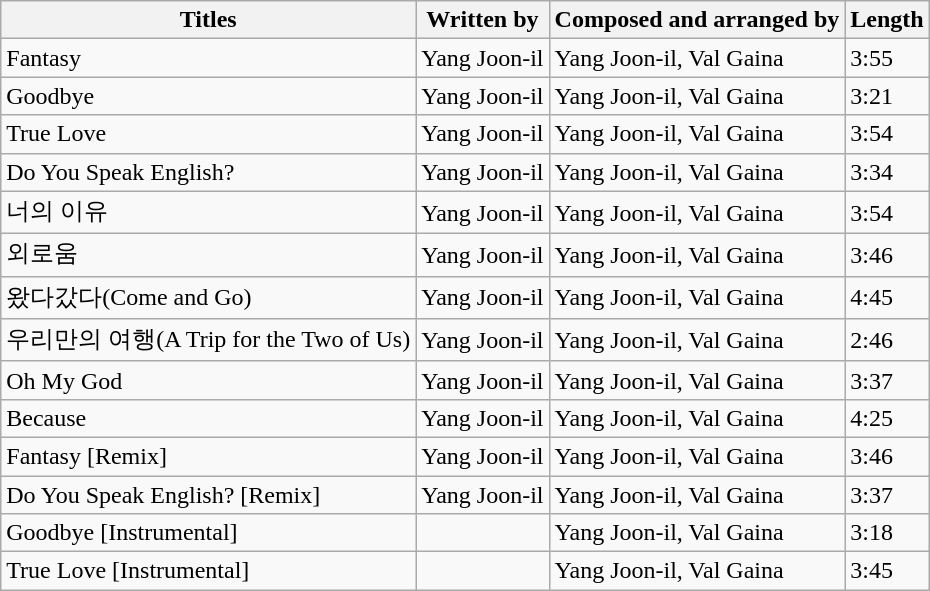<table class="wikitable">
<tr>
<th>Titles</th>
<th>Written by</th>
<th>Composed and arranged by</th>
<th>Length</th>
</tr>
<tr>
<td>Fantasy </td>
<td>Yang Joon-il</td>
<td>Yang Joon-il, Val Gaina</td>
<td>3:55</td>
</tr>
<tr>
<td>Goodbye</td>
<td>Yang Joon-il</td>
<td>Yang Joon-il, Val Gaina</td>
<td>3:21</td>
</tr>
<tr>
<td>True Love</td>
<td>Yang Joon-il</td>
<td>Yang Joon-il, Val Gaina</td>
<td>3:54</td>
</tr>
<tr>
<td>Do You Speak English?</td>
<td>Yang Joon-il</td>
<td>Yang Joon-il, Val Gaina</td>
<td>3:34</td>
</tr>
<tr>
<td>너의 이유</td>
<td>Yang Joon-il</td>
<td>Yang Joon-il, Val Gaina</td>
<td>3:54</td>
</tr>
<tr>
<td>외로움</td>
<td>Yang Joon-il</td>
<td>Yang Joon-il, Val Gaina</td>
<td>3:46</td>
</tr>
<tr>
<td>왔다갔다(Come and Go)</td>
<td>Yang Joon-il</td>
<td>Yang Joon-il, Val Gaina</td>
<td>4:45</td>
</tr>
<tr>
<td>우리만의 여행(A Trip for the Two of Us)</td>
<td>Yang Joon-il</td>
<td>Yang Joon-il, Val Gaina</td>
<td>2:46</td>
</tr>
<tr>
<td>Oh My God</td>
<td>Yang Joon-il</td>
<td>Yang Joon-il, Val Gaina</td>
<td>3:37</td>
</tr>
<tr>
<td>Because</td>
<td>Yang Joon-il</td>
<td>Yang Joon-il, Val Gaina</td>
<td>4:25</td>
</tr>
<tr>
<td>Fantasy [Remix]</td>
<td>Yang Joon-il</td>
<td>Yang Joon-il, Val Gaina</td>
<td>3:46</td>
</tr>
<tr>
<td>Do You Speak English? [Remix]</td>
<td>Yang Joon-il</td>
<td>Yang Joon-il, Val Gaina</td>
<td>3:37</td>
</tr>
<tr>
<td>Goodbye [Instrumental]</td>
<td></td>
<td>Yang Joon-il, Val Gaina</td>
<td>3:18</td>
</tr>
<tr>
<td>True Love [Instrumental]</td>
<td></td>
<td>Yang Joon-il, Val Gaina</td>
<td>3:45</td>
</tr>
</table>
